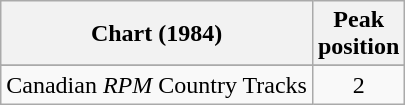<table class="wikitable sortable">
<tr>
<th align="left">Chart (1984)</th>
<th align="center">Peak<br>position</th>
</tr>
<tr>
</tr>
<tr>
<td align="left">Canadian <em>RPM</em> Country Tracks</td>
<td align="center">2</td>
</tr>
</table>
